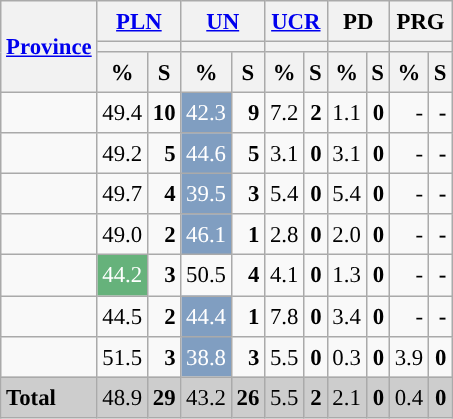<table class="wikitable sortable" style="text-align:right; font-size:95%; line-height:20px;">
<tr>
<th rowspan="3"><a href='#'>Province</a></th>
<th colspan="2" width="30px"><a href='#'>PLN</a></th>
<th colspan="2" width="30px"><a href='#'>UN</a></th>
<th colspan="2" width="30px"><a href='#'>UCR</a></th>
<th colspan="2" width="30px">PD</th>
<th colspan="2" width="30px">PRG</th>
</tr>
<tr>
<th colspan="2" style="background:"></th>
<th colspan="2" style="background:"></th>
<th colspan="2" style="background:"></th>
<th colspan="2" style="background:"></th>
<th colspan="2" style="background:"></th>
</tr>
<tr>
<th data-sort-type="number">%</th>
<th data-sort-type="number">S</th>
<th data-sort-type="number">%</th>
<th data-sort-type="number">S</th>
<th data-sort-type="number">%</th>
<th data-sort-type="number">S</th>
<th data-sort-type="number">%</th>
<th data-sort-type="number">S</th>
<th data-sort-type="number">%</th>
<th data-sort-type="number">S</th>
</tr>
<tr>
<td align="left"></td>
<td style="background:">49.4</td>
<td><strong>10</strong></td>
<td style="background:#809ec1; color:white;">42.3</td>
<td><strong>9</strong></td>
<td>7.2</td>
<td><strong>2</strong></td>
<td>1.1</td>
<td><strong>0</strong></td>
<td>-</td>
<td><strong>-</strong></td>
</tr>
<tr>
<td align="left"></td>
<td style="background:">49.2</td>
<td><strong>5</strong></td>
<td style="background:#809ec1; color:white;">44.6</td>
<td><strong>5</strong></td>
<td>3.1</td>
<td><strong>0</strong></td>
<td>3.1</td>
<td><strong>0</strong></td>
<td>-</td>
<td><strong>-</strong></td>
</tr>
<tr>
<td align="left"></td>
<td style="background:">49.7</td>
<td><strong>4</strong></td>
<td style="background:#809ec1; color:white;">39.5</td>
<td><strong>3</strong></td>
<td>5.4</td>
<td><strong>0</strong></td>
<td>5.4</td>
<td><strong>0</strong></td>
<td>-</td>
<td><strong>-</strong></td>
</tr>
<tr>
<td align="left"></td>
<td style="background:">49.0</td>
<td><strong>2</strong></td>
<td style="background:#809ec1; color:white;">46.1</td>
<td><strong>1</strong></td>
<td>2.8</td>
<td><strong>0</strong></td>
<td>2.0</td>
<td><strong>0</strong></td>
<td>-</td>
<td><strong>-</strong></td>
</tr>
<tr>
<td align="left"></td>
<td style="background:#66B27B; color:white;">44.2</td>
<td><strong>3</strong></td>
<td style="background:">50.5</td>
<td><strong>4</strong></td>
<td>4.1</td>
<td><strong>0</strong></td>
<td>1.3</td>
<td><strong>0</strong></td>
<td>-</td>
<td><strong>-</strong></td>
</tr>
<tr>
<td align="left"></td>
<td style="background:">44.5</td>
<td><strong>2</strong></td>
<td style="background:#809ec1; color:white;">44.4</td>
<td><strong>1</strong></td>
<td>7.8</td>
<td><strong>0</strong></td>
<td>3.4</td>
<td><strong>0</strong></td>
<td>-</td>
<td><strong>-</strong></td>
</tr>
<tr>
<td align="left"></td>
<td style="background:">51.5</td>
<td><strong>3</strong></td>
<td style="background:#809ec1; color:white;">38.8</td>
<td><strong>3</strong></td>
<td>5.5</td>
<td><strong>0</strong></td>
<td>0.3</td>
<td><strong>0</strong></td>
<td>3.9</td>
<td><strong>0</strong></td>
</tr>
<tr style="background:#CDCDCD;">
<td align="left"><strong>Total</strong></td>
<td style="background:">48.9</td>
<td><strong>29</strong></td>
<td>43.2</td>
<td><strong>26</strong></td>
<td>5.5</td>
<td><strong>2</strong></td>
<td>2.1</td>
<td><strong>0</strong></td>
<td>0.4</td>
<td><strong>0</strong></td>
</tr>
</table>
